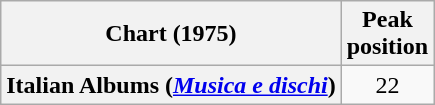<table class="wikitable plainrowheaders" style="text-align:center">
<tr>
<th scope="col">Chart (1975)</th>
<th scope="col">Peak<br>position</th>
</tr>
<tr>
<th scope="row">Italian Albums (<em><a href='#'>Musica e dischi</a></em>)</th>
<td>22</td>
</tr>
</table>
